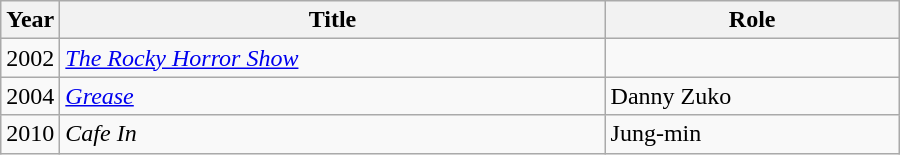<table class="wikitable" style="width:600px">
<tr>
<th width=10>Year</th>
<th>Title</th>
<th>Role</th>
</tr>
<tr>
<td>2002</td>
<td><em><a href='#'>The Rocky Horror Show</a></em></td>
<td></td>
</tr>
<tr>
<td>2004</td>
<td><em><a href='#'>Grease</a></em></td>
<td>Danny Zuko</td>
</tr>
<tr>
<td>2010</td>
<td><em>Cafe In</em></td>
<td>Jung-min</td>
</tr>
</table>
